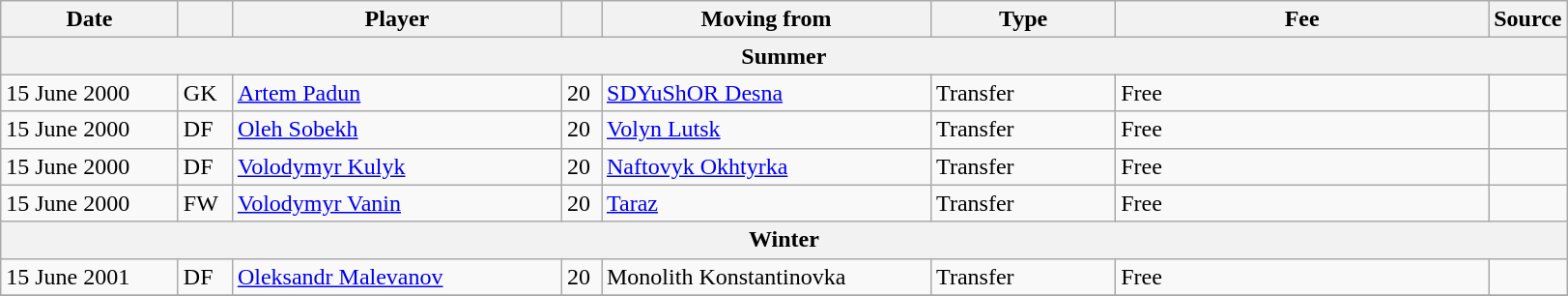<table class="wikitable sortable">
<tr>
<th style="width:115px;">Date</th>
<th style="width:30px;"></th>
<th style="width:220px;">Player</th>
<th style="width:20px;"></th>
<th style="width:220px;">Moving from</th>
<th style="width:120px;" class="unsortable">Type</th>
<th style="width:250px;" class="unsortable">Fee</th>
<th style="width:20px;">Source</th>
</tr>
<tr>
<th colspan=8>Summer</th>
</tr>
<tr>
<td>15 June 2000</td>
<td>GK</td>
<td> <a href='#'>Artem Padun</a></td>
<td>20</td>
<td> <a href='#'>SDYuShOR Desna</a></td>
<td>Transfer</td>
<td>Free</td>
<td></td>
</tr>
<tr>
<td>15 June 2000</td>
<td>DF</td>
<td> <a href='#'>Oleh Sobekh</a></td>
<td>20</td>
<td> <a href='#'>Volyn Lutsk</a></td>
<td>Transfer</td>
<td>Free</td>
<td></td>
</tr>
<tr>
<td>15 June 2000</td>
<td>DF</td>
<td> <a href='#'>Volodymyr Kulyk</a></td>
<td>20</td>
<td> <a href='#'>Naftovyk Okhtyrka</a></td>
<td>Transfer</td>
<td>Free</td>
<td></td>
</tr>
<tr>
<td>15 June 2000</td>
<td>FW</td>
<td> <a href='#'>Volodymyr Vanin</a></td>
<td>20</td>
<td> <a href='#'>Taraz</a></td>
<td>Transfer</td>
<td>Free</td>
<td></td>
</tr>
<tr>
<th colspan=8>Winter</th>
</tr>
<tr>
<td>15 June 2001</td>
<td>DF</td>
<td> <a href='#'>Oleksandr Malevanov</a></td>
<td>20</td>
<td> Monolith Konstantinovka</td>
<td>Transfer</td>
<td>Free</td>
<td></td>
</tr>
<tr>
</tr>
</table>
